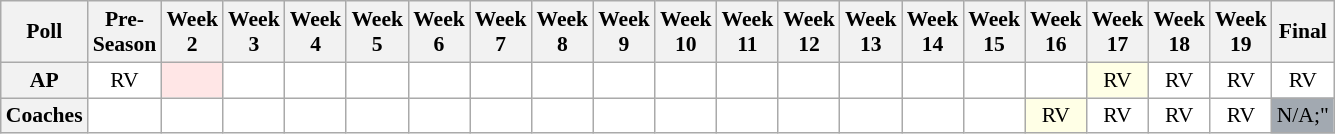<table class="wikitable" style="white-space:nowrap;font-size:90%">
<tr>
<th>Poll</th>
<th>Pre-<br>Season</th>
<th>Week<br>2</th>
<th>Week<br>3</th>
<th>Week<br>4</th>
<th>Week<br>5</th>
<th>Week<br>6</th>
<th>Week<br>7</th>
<th>Week<br>8</th>
<th>Week<br>9</th>
<th>Week<br>10</th>
<th>Week<br>11</th>
<th>Week<br>12</th>
<th>Week<br>13</th>
<th>Week<br>14</th>
<th>Week<br>15</th>
<th>Week<br>16</th>
<th>Week<br>17</th>
<th>Week<br>18</th>
<th>Week<br>19</th>
<th>Final</th>
</tr>
<tr style="text-align:center;">
<th>AP</th>
<td style="background:#FFFFFF;">RV</td>
<td style="background:#FFE6E6;"></td>
<td style="background:#FFFFFF;"></td>
<td style="background:#FFFFFF;"></td>
<td style="background:#FFFFFF;"></td>
<td style="background:#FFFFFF;"></td>
<td style="background:#FFFFFF;"></td>
<td style="background:#FFFFFF;"></td>
<td style="background:#FFFFFF;"></td>
<td style="background:#FFFFFF;"></td>
<td style="background:#FFFFFF;"></td>
<td style="background:#FFFFFF;"></td>
<td style="background:#FFFFFF;"></td>
<td style="background:#FFFFFF;"></td>
<td style="background:#FFFFFF;"></td>
<td style="background:#FFFFFF;"></td>
<td style="background:#FFFFE6;">RV</td>
<td style="background:#FFFFFF;">RV</td>
<td style="background:#FFFFFF;">RV</td>
<td style="background:#FFFFFF;">RV</td>
</tr>
<tr style="text-align:center;">
<th>Coaches</th>
<td style="background:#FFFFFF;"></td>
<td style="background:#FFFFFF;"></td>
<td style="background:#FFFFFF;"></td>
<td style="background:#FFFFFF;"></td>
<td style="background:#FFFFFF;"></td>
<td style="background:#FFFFFF;"></td>
<td style="background:#FFFFFF;"></td>
<td style="background:#FFFFFF;"></td>
<td style="background:#FFFFFF;"></td>
<td style="background:#FFFFFF;"></td>
<td style="background:#FFFFFF;"></td>
<td style="background:#FFFFFF;"></td>
<td style="background:#FFFFFF;"></td>
<td style="background:#FFFFFF;"></td>
<td style="background:#FFFFFF;"></td>
<td style="background:#FFFFE6;">RV</td>
<td style="background:#FFFFFF;">RV</td>
<td style="background:#FFFFFF;">RV</td>
<td style="background:#FFFFFF;">RV</td>
<td style="background:#a2a9b1;">N/A;"</td>
</tr>
</table>
